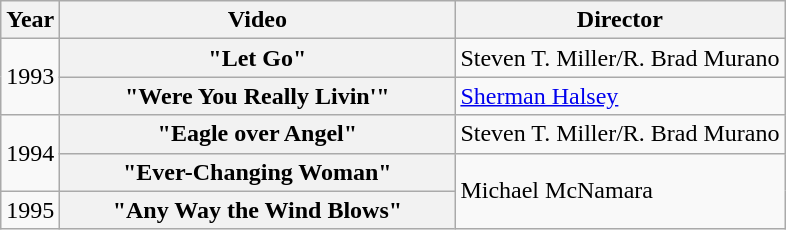<table class="wikitable plainrowheaders">
<tr>
<th>Year</th>
<th style="width:16em;">Video</th>
<th>Director</th>
</tr>
<tr>
<td rowspan="2">1993</td>
<th scope="row">"Let Go"</th>
<td>Steven T. Miller/R. Brad Murano</td>
</tr>
<tr>
<th scope="row">"Were You Really Livin'"</th>
<td><a href='#'>Sherman Halsey</a></td>
</tr>
<tr>
<td rowspan="2">1994</td>
<th scope="row">"Eagle over Angel"</th>
<td>Steven T. Miller/R. Brad Murano</td>
</tr>
<tr>
<th scope="row">"Ever-Changing Woman"</th>
<td rowspan="2">Michael McNamara</td>
</tr>
<tr>
<td>1995</td>
<th scope="row">"Any Way the Wind Blows"</th>
</tr>
</table>
